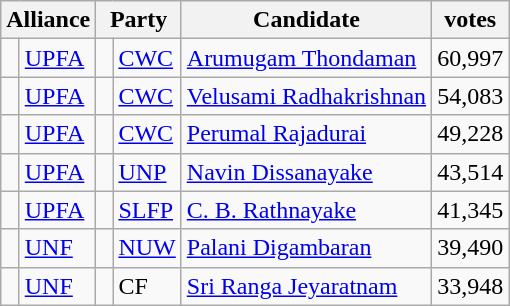<table class="wikitable sortable mw-collapsible">
<tr>
<th colspan="2">Alliance</th>
<th colspan="2">Party</th>
<th>Candidate</th>
<th>votes</th>
</tr>
<tr>
<td bgcolor=> </td>
<td align=left><a href='#'>UPFA</a></td>
<td bgcolor=> </td>
<td align=left><a href='#'>CWC</a></td>
<td><a href='#'>Arumugam Thondaman</a></td>
<td>60,997</td>
</tr>
<tr>
<td bgcolor=> </td>
<td align=left><a href='#'>UPFA</a></td>
<td bgcolor=> </td>
<td align=left><a href='#'>CWC</a></td>
<td><a href='#'>Velusami Radhakrishnan</a></td>
<td>54,083</td>
</tr>
<tr>
<td bgcolor=> </td>
<td align=left><a href='#'>UPFA</a></td>
<td bgcolor=> </td>
<td align=left><a href='#'>CWC</a></td>
<td><a href='#'>Perumal Rajadurai</a></td>
<td>49,228</td>
</tr>
<tr>
<td bgcolor=> </td>
<td align=left><a href='#'>UPFA</a></td>
<td bgcolor=> </td>
<td align=left><a href='#'>UNP</a></td>
<td><a href='#'>Navin Dissanayake</a></td>
<td>43,514</td>
</tr>
<tr>
<td bgcolor=> </td>
<td align=left><a href='#'>UPFA</a></td>
<td bgcolor=> </td>
<td align=left><a href='#'>SLFP</a></td>
<td><a href='#'>C. B. Rathnayake</a></td>
<td>41,345</td>
</tr>
<tr>
<td bgcolor=> </td>
<td align=left><a href='#'>UNF</a></td>
<td bgcolor=> </td>
<td align=left><a href='#'>NUW</a></td>
<td><a href='#'>Palani Digambaran</a></td>
<td>39,490</td>
</tr>
<tr>
<td bgcolor=> </td>
<td align=left><a href='#'>UNF</a></td>
<td bgcolor=> </td>
<td align=left>CF</td>
<td><a href='#'>Sri Ranga Jeyaratnam</a></td>
<td>33,948</td>
</tr>
</table>
